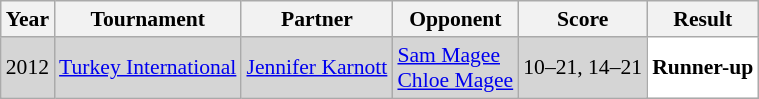<table class="sortable wikitable" style="font-size: 90%;">
<tr>
<th>Year</th>
<th>Tournament</th>
<th>Partner</th>
<th>Opponent</th>
<th>Score</th>
<th>Result</th>
</tr>
<tr style="background:#D5D5D5">
<td align="center">2012</td>
<td align="left"><a href='#'>Turkey International</a></td>
<td align="left"> <a href='#'>Jennifer Karnott</a></td>
<td align="left"> <a href='#'>Sam Magee</a><br> <a href='#'>Chloe Magee</a></td>
<td align="left">10–21, 14–21</td>
<td style="text-align:left; background:white"> <strong>Runner-up</strong></td>
</tr>
</table>
